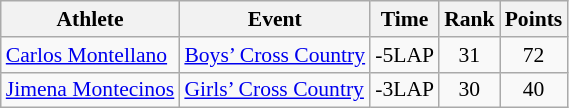<table class="wikitable" border="1" style="font-size:90%">
<tr>
<th>Athlete</th>
<th>Event</th>
<th>Time</th>
<th>Rank</th>
<th>Points</th>
</tr>
<tr>
<td><a href='#'>Carlos Montellano</a></td>
<td><a href='#'>Boys’ Cross Country</a></td>
<td align=center>-5LAP</td>
<td align=center>31</td>
<td align=center>72</td>
</tr>
<tr>
<td><a href='#'>Jimena Montecinos</a></td>
<td><a href='#'>Girls’ Cross Country</a></td>
<td align=center>-3LAP</td>
<td align=center>30</td>
<td align=center>40</td>
</tr>
</table>
